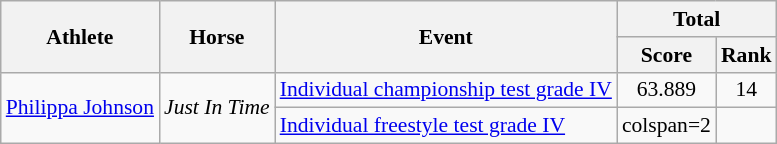<table class=wikitable style="font-size:90%">
<tr>
<th rowspan="2">Athlete</th>
<th rowspan="2">Horse</th>
<th rowspan="2">Event</th>
<th colspan="2">Total</th>
</tr>
<tr>
<th>Score</th>
<th>Rank</th>
</tr>
<tr>
<td rowspan="2"><a href='#'>Philippa Johnson</a></td>
<td rowspan="2"><em>Just In Time</em></td>
<td><a href='#'>Individual championship test grade IV</a></td>
<td align=center>63.889</td>
<td align=center>14</td>
</tr>
<tr>
<td><a href='#'>Individual freestyle test grade IV</a></td>
<td>colspan=2 </td>
</tr>
</table>
